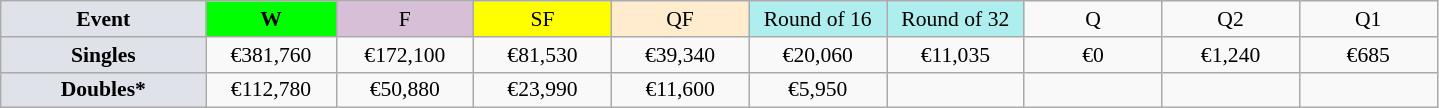<table class=wikitable style=font-size:90%;text-align:center>
<tr>
<td style="width:130px; background:#dfe2e9;"><strong>Event</strong></td>
<td style="width:80px; background:lime;"><strong>W</strong></td>
<td style="width:85px; background:thistle;">F</td>
<td style="width:85px; background:#ff0;">SF</td>
<td style="width:85px; background:#ffebcd;">QF</td>
<td style="width:85px; background:#afeeee;">Round of 16</td>
<td style="width:85px; background:#afeeee;">Round of 32</td>
<td width=85>Q</td>
<td width=85>Q2</td>
<td width=85>Q1</td>
</tr>
<tr>
<td style="background:#dfe2e9;"><strong>Singles</strong></td>
<td>€381,760</td>
<td>€172,100</td>
<td>€81,530</td>
<td>€39,340</td>
<td>€20,060</td>
<td>€11,035</td>
<td>€0</td>
<td>€1,240</td>
<td>€685</td>
</tr>
<tr>
<td style="background:#dfe2e9;"><strong>Doubles*</strong></td>
<td>€112,780</td>
<td>€50,880</td>
<td>€23,990</td>
<td>€11,600</td>
<td>€5,950</td>
<td></td>
<td></td>
<td></td>
<td></td>
</tr>
</table>
